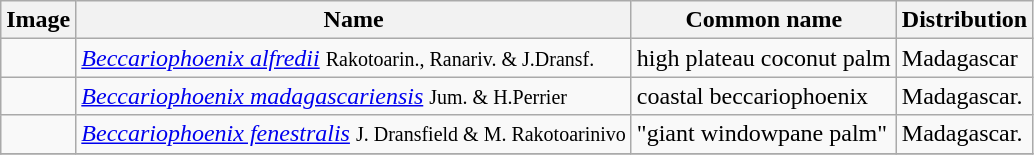<table class="wikitable sortable">
<tr>
<th>Image</th>
<th>Name</th>
<th>Common name</th>
<th>Distribution</th>
</tr>
<tr>
<td></td>
<td><em><a href='#'>Beccariophoenix alfredii</a></em> <small>Rakotoarin., Ranariv. & J.Dransf.</small></td>
<td>high plateau coconut palm</td>
<td>Madagascar</td>
</tr>
<tr>
<td></td>
<td><em><a href='#'>Beccariophoenix madagascariensis</a></em> <small>Jum. & H.Perrier</small></td>
<td>coastal beccariophoenix</td>
<td>Madagascar.</td>
</tr>
<tr>
<td></td>
<td><em><a href='#'>Beccariophoenix fenestralis</a></em> <small>J. Dransfield & M. Rakotoarinivo</small></td>
<td>"giant windowpane palm"</td>
<td>Madagascar.</td>
</tr>
<tr>
</tr>
</table>
